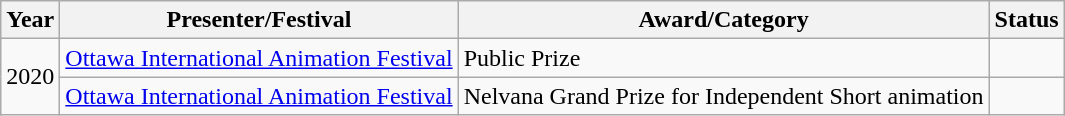<table class="wikitable">
<tr>
<th>Year</th>
<th>Presenter/Festival</th>
<th>Award/Category</th>
<th>Status</th>
</tr>
<tr>
<td rowspan="2">2020</td>
<td><a href='#'>Ottawa International Animation Festival</a></td>
<td>Public Prize</td>
<td></td>
</tr>
<tr>
<td><a href='#'>Ottawa International Animation Festival</a></td>
<td>Nelvana Grand Prize for Independent Short animation</td>
<td></td>
</tr>
</table>
